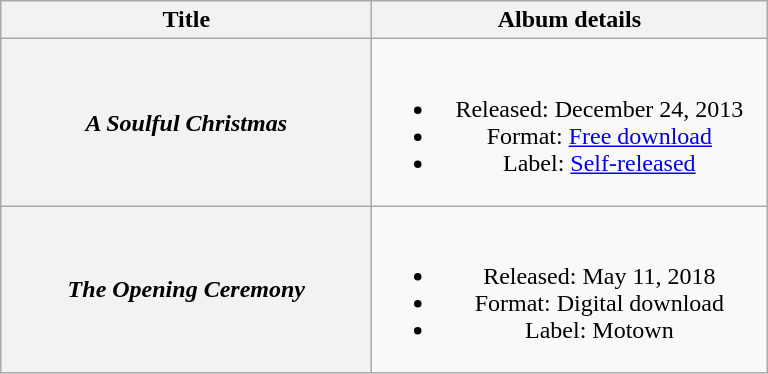<table class="wikitable plainrowheaders" style="text-align:center;">
<tr>
<th scope="col" style="width:15em;">Title</th>
<th scope="col" style="width:16em;">Album details</th>
</tr>
<tr>
<th scope="row"><em>A Soulful Christmas</em></th>
<td><br><ul><li>Released: December 24, 2013</li><li>Format: <a href='#'>Free download</a></li><li>Label: <a href='#'>Self-released</a></li></ul></td>
</tr>
<tr>
<th scope="row"><em>The Opening Ceremony</em></th>
<td><br><ul><li>Released: May 11, 2018</li><li>Format: Digital download</li><li>Label: Motown</li></ul></td>
</tr>
</table>
